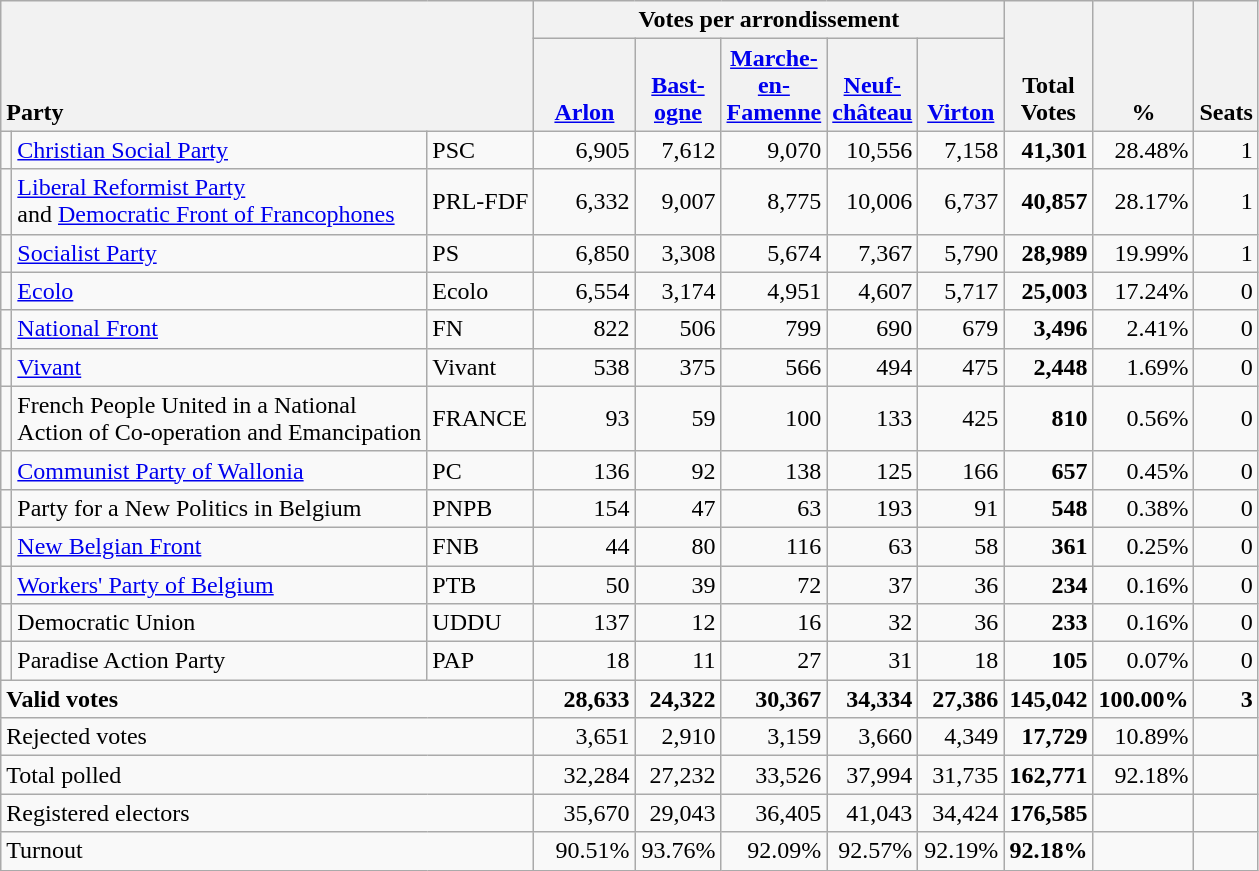<table class="wikitable" border="1" style="text-align:right;">
<tr>
<th style="text-align:left;" valign=bottom rowspan=2 colspan=3>Party</th>
<th colspan=5>Votes per arrondissement</th>
<th align=center valign=bottom rowspan=2 width="50">Total Votes</th>
<th align=center valign=bottom rowspan=2 width="50">%</th>
<th align=center valign=bottom rowspan=2>Seats</th>
</tr>
<tr>
<th align=center valign=bottom width="60"><a href='#'>Arlon</a></th>
<th align=center valign=bottom width="50"><a href='#'>Bast- ogne</a></th>
<th align=center valign=bottom width="50"><a href='#'>Marche- en- Famenne</a></th>
<th align=center valign=bottom width="50"><a href='#'>Neuf- château</a></th>
<th align=center valign=bottom width="50"><a href='#'>Virton</a></th>
</tr>
<tr>
<td></td>
<td align=left><a href='#'>Christian Social Party</a></td>
<td align=left>PSC</td>
<td>6,905</td>
<td>7,612</td>
<td>9,070</td>
<td>10,556</td>
<td>7,158</td>
<td><strong>41,301</strong></td>
<td>28.48%</td>
<td>1</td>
</tr>
<tr>
<td></td>
<td align=left><a href='#'>Liberal Reformist Party</a><br>and <a href='#'>Democratic Front of Francophones</a></td>
<td align=left>PRL-FDF</td>
<td>6,332</td>
<td>9,007</td>
<td>8,775</td>
<td>10,006</td>
<td>6,737</td>
<td><strong>40,857</strong></td>
<td>28.17%</td>
<td>1</td>
</tr>
<tr>
<td></td>
<td align=left><a href='#'>Socialist Party</a></td>
<td align=left>PS</td>
<td>6,850</td>
<td>3,308</td>
<td>5,674</td>
<td>7,367</td>
<td>5,790</td>
<td><strong>28,989</strong></td>
<td>19.99%</td>
<td>1</td>
</tr>
<tr>
<td></td>
<td align=left><a href='#'>Ecolo</a></td>
<td align=left>Ecolo</td>
<td>6,554</td>
<td>3,174</td>
<td>4,951</td>
<td>4,607</td>
<td>5,717</td>
<td><strong>25,003</strong></td>
<td>17.24%</td>
<td>0</td>
</tr>
<tr>
<td></td>
<td align=left><a href='#'>National Front</a></td>
<td align=left>FN</td>
<td>822</td>
<td>506</td>
<td>799</td>
<td>690</td>
<td>679</td>
<td><strong>3,496</strong></td>
<td>2.41%</td>
<td>0</td>
</tr>
<tr>
<td></td>
<td align=left><a href='#'>Vivant</a></td>
<td align=left>Vivant</td>
<td>538</td>
<td>375</td>
<td>566</td>
<td>494</td>
<td>475</td>
<td><strong>2,448</strong></td>
<td>1.69%</td>
<td>0</td>
</tr>
<tr>
<td></td>
<td align=left>French People United in a National<br>Action of Co-operation and Emancipation</td>
<td align=left>FRANCE</td>
<td>93</td>
<td>59</td>
<td>100</td>
<td>133</td>
<td>425</td>
<td><strong>810</strong></td>
<td>0.56%</td>
<td>0</td>
</tr>
<tr>
<td></td>
<td align=left><a href='#'>Communist Party of Wallonia</a></td>
<td align=left>PC</td>
<td>136</td>
<td>92</td>
<td>138</td>
<td>125</td>
<td>166</td>
<td><strong>657</strong></td>
<td>0.45%</td>
<td>0</td>
</tr>
<tr>
<td></td>
<td align=left>Party for a New Politics in Belgium</td>
<td align=left>PNPB</td>
<td>154</td>
<td>47</td>
<td>63</td>
<td>193</td>
<td>91</td>
<td><strong>548</strong></td>
<td>0.38%</td>
<td>0</td>
</tr>
<tr>
<td></td>
<td align=left><a href='#'>New Belgian Front</a></td>
<td align=left>FNB</td>
<td>44</td>
<td>80</td>
<td>116</td>
<td>63</td>
<td>58</td>
<td><strong>361</strong></td>
<td>0.25%</td>
<td>0</td>
</tr>
<tr>
<td></td>
<td align=left style="white-space: nowrap;"><a href='#'>Workers' Party of Belgium</a></td>
<td align=left>PTB</td>
<td>50</td>
<td>39</td>
<td>72</td>
<td>37</td>
<td>36</td>
<td><strong>234</strong></td>
<td>0.16%</td>
<td>0</td>
</tr>
<tr>
<td></td>
<td align=left>Democratic Union</td>
<td align=left>UDDU</td>
<td>137</td>
<td>12</td>
<td>16</td>
<td>32</td>
<td>36</td>
<td><strong>233</strong></td>
<td>0.16%</td>
<td>0</td>
</tr>
<tr>
<td></td>
<td align=left>Paradise Action Party</td>
<td align=left>PAP</td>
<td>18</td>
<td>11</td>
<td>27</td>
<td>31</td>
<td>18</td>
<td><strong>105</strong></td>
<td>0.07%</td>
<td>0</td>
</tr>
<tr style="font-weight:bold">
<td align=left colspan=3>Valid votes</td>
<td>28,633</td>
<td>24,322</td>
<td>30,367</td>
<td>34,334</td>
<td>27,386</td>
<td>145,042</td>
<td>100.00%</td>
<td>3</td>
</tr>
<tr>
<td align=left colspan=3>Rejected votes</td>
<td>3,651</td>
<td>2,910</td>
<td>3,159</td>
<td>3,660</td>
<td>4,349</td>
<td><strong>17,729</strong></td>
<td>10.89%</td>
<td></td>
</tr>
<tr>
<td align=left colspan=3>Total polled</td>
<td>32,284</td>
<td>27,232</td>
<td>33,526</td>
<td>37,994</td>
<td>31,735</td>
<td><strong>162,771</strong></td>
<td>92.18%</td>
<td></td>
</tr>
<tr>
<td align=left colspan=3>Registered electors</td>
<td>35,670</td>
<td>29,043</td>
<td>36,405</td>
<td>41,043</td>
<td>34,424</td>
<td><strong>176,585</strong></td>
<td></td>
<td></td>
</tr>
<tr>
<td align=left colspan=3>Turnout</td>
<td>90.51%</td>
<td>93.76%</td>
<td>92.09%</td>
<td>92.57%</td>
<td>92.19%</td>
<td><strong>92.18%</strong></td>
<td></td>
<td></td>
</tr>
</table>
